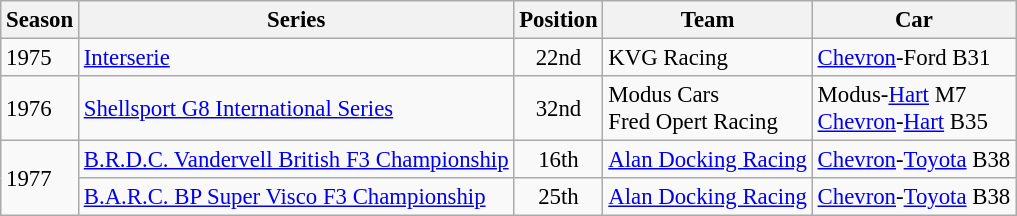<table class="wikitable" style="font-size: 95%;">
<tr>
<th>Season</th>
<th>Series</th>
<th>Position</th>
<th>Team</th>
<th>Car</th>
</tr>
<tr>
<td>1975</td>
<td><a href='#'>Interserie</a></td>
<td style="text-align:center;">22nd</td>
<td>KVG Racing</td>
<td><a href='#'>Chevron</a>-Ford B31</td>
</tr>
<tr>
<td>1976</td>
<td><a href='#'>Shellsport G8 International Series</a>  </td>
<td style="text-align:center;">32nd</td>
<td>Modus Cars<br>Fred Opert Racing</td>
<td>Modus-<a href='#'>Hart</a> M7<br><a href='#'>Chevron</a>-<a href='#'>Hart</a> B35</td>
</tr>
<tr>
<td rowspan=2>1977</td>
<td><a href='#'>B.R.D.C. Vandervell British F3 Championship</a></td>
<td style="text-align:center;">16th</td>
<td><a href='#'>Alan Docking Racing</a></td>
<td><a href='#'>Chevron</a>-<a href='#'>Toyota</a> B38</td>
</tr>
<tr>
<td><a href='#'>B.A.R.C. BP Super Visco F3 Championship</a></td>
<td style="text-align:center;">25th</td>
<td><a href='#'>Alan Docking Racing</a></td>
<td><a href='#'>Chevron</a>-<a href='#'>Toyota</a> B38</td>
</tr>
</table>
